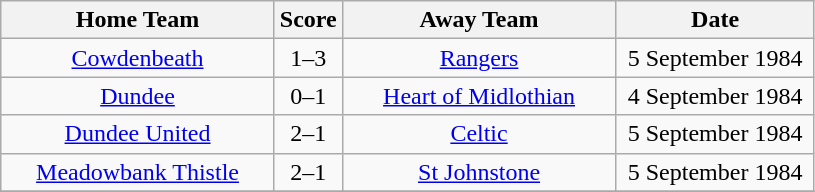<table class="wikitable" style="text-align:center;">
<tr>
<th width=175>Home Team</th>
<th width=20>Score</th>
<th width=175>Away Team</th>
<th width= 125>Date</th>
</tr>
<tr>
<td><a href='#'>Cowdenbeath</a></td>
<td>1–3</td>
<td><a href='#'>Rangers</a></td>
<td>5 September 1984</td>
</tr>
<tr>
<td><a href='#'>Dundee</a></td>
<td>0–1</td>
<td><a href='#'>Heart of Midlothian</a></td>
<td>4 September 1984</td>
</tr>
<tr>
<td><a href='#'>Dundee United</a></td>
<td>2–1</td>
<td><a href='#'>Celtic</a></td>
<td>5 September 1984</td>
</tr>
<tr>
<td><a href='#'>Meadowbank Thistle</a></td>
<td>2–1</td>
<td><a href='#'>St Johnstone</a></td>
<td>5 September 1984</td>
</tr>
<tr>
</tr>
</table>
